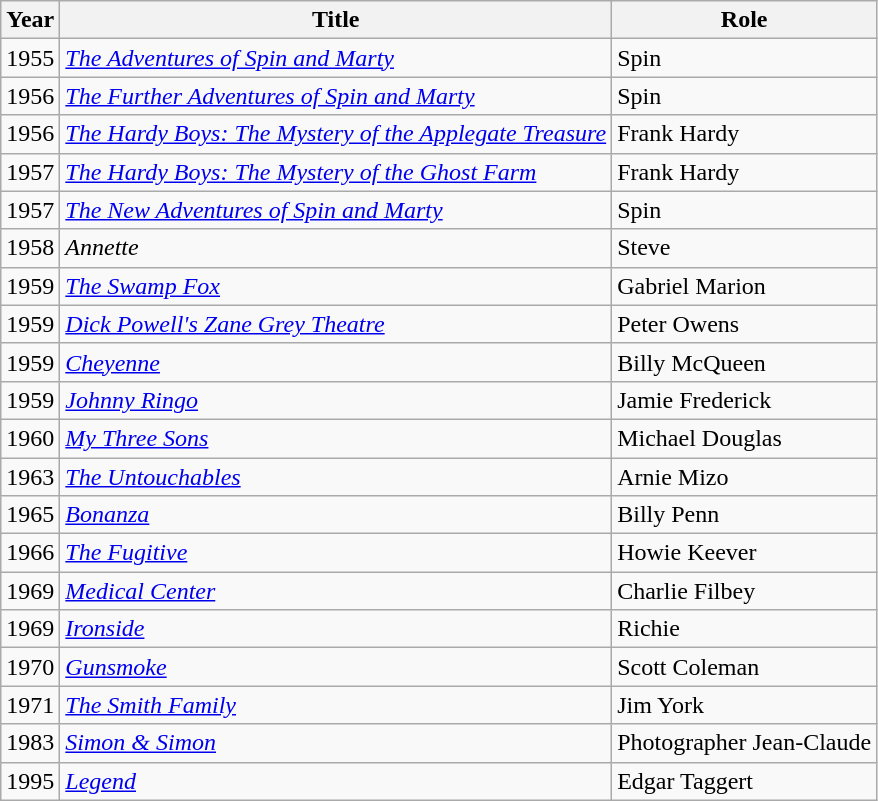<table class="wikitable">
<tr>
<th>Year</th>
<th>Title</th>
<th>Role</th>
</tr>
<tr>
<td>1955</td>
<td><em><a href='#'>The Adventures of Spin and Marty</a></em></td>
<td>Spin</td>
</tr>
<tr>
<td>1956</td>
<td><em><a href='#'>The Further Adventures of Spin and Marty</a></em></td>
<td>Spin</td>
</tr>
<tr>
<td>1956</td>
<td><em><a href='#'>The Hardy Boys: The Mystery of the Applegate Treasure</a></em></td>
<td>Frank Hardy</td>
</tr>
<tr>
<td>1957</td>
<td><em><a href='#'>The Hardy Boys: The Mystery of the Ghost Farm</a></em></td>
<td>Frank Hardy</td>
</tr>
<tr>
<td>1957</td>
<td><em><a href='#'>The New Adventures of Spin and Marty</a></em></td>
<td>Spin</td>
</tr>
<tr>
<td>1958</td>
<td><em>Annette</em></td>
<td>Steve</td>
</tr>
<tr>
<td>1959</td>
<td><em><a href='#'>The Swamp Fox</a></em></td>
<td>Gabriel Marion</td>
</tr>
<tr>
<td>1959</td>
<td><em><a href='#'>Dick Powell's Zane Grey Theatre</a></em></td>
<td>Peter Owens</td>
</tr>
<tr>
<td>1959</td>
<td><em><a href='#'>Cheyenne</a></em></td>
<td>Billy McQueen</td>
</tr>
<tr>
<td>1959</td>
<td><a href='#'><em>Johnny Ringo</em></a></td>
<td>Jamie Frederick</td>
</tr>
<tr>
<td>1960</td>
<td><em><a href='#'>My Three Sons</a></em></td>
<td>Michael Douglas</td>
</tr>
<tr>
<td>1963</td>
<td><em><a href='#'>The Untouchables</a></em></td>
<td>Arnie Mizo</td>
</tr>
<tr>
<td>1965</td>
<td><em><a href='#'>Bonanza</a></em></td>
<td>Billy Penn</td>
</tr>
<tr>
<td>1966</td>
<td><em><a href='#'>The Fugitive</a></em></td>
<td>Howie Keever</td>
</tr>
<tr>
<td>1969</td>
<td><em><a href='#'>Medical Center</a></em></td>
<td>Charlie Filbey</td>
</tr>
<tr>
<td>1969</td>
<td><em><a href='#'>Ironside</a></em></td>
<td>Richie</td>
</tr>
<tr>
<td>1970</td>
<td><em><a href='#'>Gunsmoke</a></em></td>
<td>Scott Coleman</td>
</tr>
<tr>
<td>1971</td>
<td><em><a href='#'>The Smith Family</a></em></td>
<td>Jim York</td>
</tr>
<tr>
<td>1983</td>
<td><em><a href='#'>Simon & Simon</a></em></td>
<td>Photographer Jean-Claude</td>
</tr>
<tr>
<td>1995</td>
<td><em><a href='#'>Legend</a></em></td>
<td>Edgar Taggert</td>
</tr>
</table>
